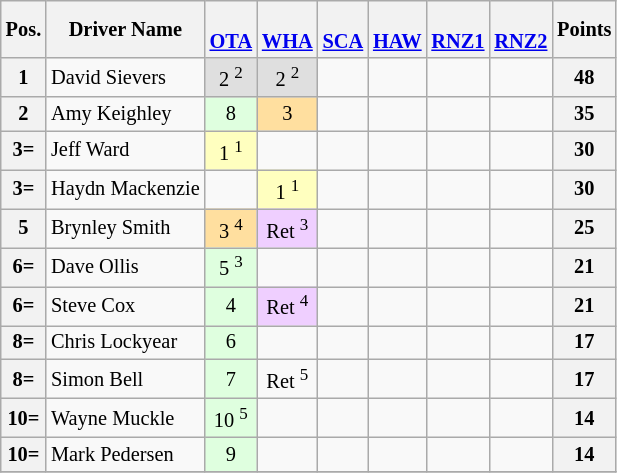<table class="wikitable" style=font-size:85%;>
<tr>
<th>Pos.</th>
<th>Driver Name</th>
<th><br><a href='#'>OTA</a></th>
<th><br><a href='#'>WHA</a></th>
<th><br><a href='#'>SCA</a></th>
<th><br><a href='#'>HAW</a></th>
<th><br><a href='#'>RNZ1</a></th>
<th><br><a href='#'>RNZ2</a></th>
<th>Points</th>
</tr>
<tr>
<th>1</th>
<td> David Sievers</td>
<td align=center style=background:#dfdfdf;>2 <sup>2</sup></td>
<td align=center style=background:#dfdfdf;>2 <sup>2</sup></td>
<td align=center style=background:#;></td>
<td align=center style=background:#;></td>
<td align=center style=background:#;></td>
<td align=center style=background:#;></td>
<th>48</th>
</tr>
<tr>
<th>2</th>
<td> Amy Keighley</td>
<td align=center style=background:#dfffdf;>8</td>
<td align=center style=background:#ffdf9f;>3</td>
<td align=center style=background:#;></td>
<td align=center style=background:#;></td>
<td align=center style=background:#;></td>
<td align=center style=background:#;></td>
<th>35</th>
</tr>
<tr>
<th>3=</th>
<td> Jeff Ward</td>
<td align=center style=background:#ffffbf;>1 <sup>1</sup></td>
<td align=center style=background:#;></td>
<td align=center style=background:#;></td>
<td align=center style=background:#;></td>
<td align=center style=background:#;></td>
<td align=center style=background:#;></td>
<th>30</th>
</tr>
<tr>
<th>3=</th>
<td> Haydn Mackenzie</td>
<td align=center style=background:#;></td>
<td align=center style=background:#ffffbf;>1 <sup>1</sup></td>
<td align=center style=background:#;></td>
<td align=center style=background:#;></td>
<td align=center style=background:#;></td>
<td align=center style=background:#;></td>
<th>30</th>
</tr>
<tr>
<th>5</th>
<td> Brynley Smith</td>
<td align=center style=background:#ffdf9f;>3 <sup>4</sup></td>
<td align=center style=background:#efcfff;>Ret <sup>3</sup></td>
<td align=center style=background:#;></td>
<td align=center style=background:#;></td>
<td align=center style=background:#;></td>
<td align=center style=background:#;></td>
<th>25</th>
</tr>
<tr>
<th>6=</th>
<td> Dave Ollis</td>
<td align=center style=background:#dfffdf;>5 <sup>3</sup></td>
<td align=center style=background:#;></td>
<td align=center style=background:#;></td>
<td align=center style=background:#;></td>
<td align=center style=background:#;></td>
<td align=center style=background:#;></td>
<th>21</th>
</tr>
<tr>
<th>6=</th>
<td> Steve Cox</td>
<td align=center style=background:#dfffdf;>4</td>
<td align=center style=background:#efcfff;>Ret <sup>4</sup></td>
<td align=center style=background:#;></td>
<td align=center style=background:#;></td>
<td align=center style=background:#;></td>
<td align=center style=background:#;></td>
<th>21</th>
</tr>
<tr>
<th>8=</th>
<td> Chris Lockyear</td>
<td align=center style=background:#dfffdf;>6</td>
<td align=center style=background:#;></td>
<td align=center style=background:#;></td>
<td align=center style=background:#;></td>
<td align=center style=background:#;></td>
<td align=center style=background:#;></td>
<th>17</th>
</tr>
<tr>
<th>8=</th>
<td> Simon Bell</td>
<td align=center style=background:#dfffdf;>7</td>
<td align=center style=background:#;>Ret <sup>5</sup></td>
<td align=center style=background:#;></td>
<td align=center style=background:#;></td>
<td align=center style=background:#;></td>
<td align=center style=background:#;></td>
<th>17</th>
</tr>
<tr>
<th>10=</th>
<td> Wayne Muckle</td>
<td align=center style=background:#dfffdf;>10 <sup>5</sup></td>
<td align=center style=background:#;></td>
<td align=center style=background:#;></td>
<td align=center style=background:#;></td>
<td align=center style=background:#;></td>
<td align=center style=background:#;></td>
<th>14</th>
</tr>
<tr>
<th>10=</th>
<td> Mark Pedersen</td>
<td align=center style=background:#dfffdf;>9</td>
<td align=center style=background:#;></td>
<td align=center style=background:#;></td>
<td align=center style=background:#;></td>
<td align=center style=background:#;></td>
<td align=center style=background:#;></td>
<th>14</th>
</tr>
<tr>
</tr>
</table>
